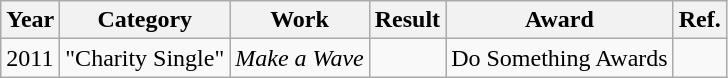<table class="wikitable">
<tr>
<th>Year</th>
<th>Category</th>
<th>Work</th>
<th>Result</th>
<th>Award</th>
<th>Ref.</th>
</tr>
<tr>
<td>2011</td>
<td>"Charity Single"</td>
<td><em>Make a Wave</em></td>
<td></td>
<td>Do Something Awards</td>
<td align="center"></td>
</tr>
</table>
